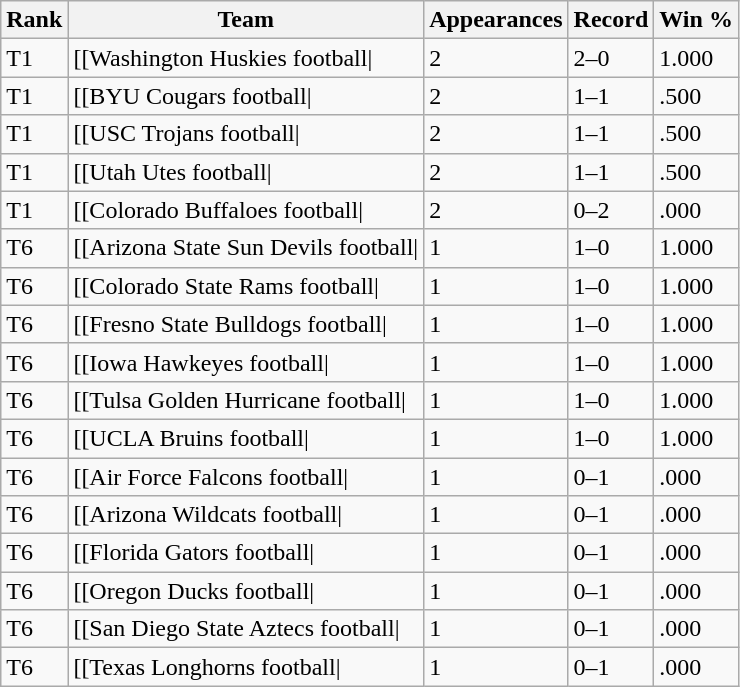<table class="wikitable">
<tr>
<th>Rank</th>
<th>Team</th>
<th>Appearances</th>
<th>Record</th>
<th>Win %</th>
</tr>
<tr>
<td>T1</td>
<td style=>[[Washington Huskies football|</td>
<td>2</td>
<td>2–0</td>
<td>1.000</td>
</tr>
<tr>
<td>T1</td>
<td style=>[[BYU Cougars football|</td>
<td>2</td>
<td>1–1</td>
<td>.500</td>
</tr>
<tr>
<td>T1</td>
<td style=>[[USC Trojans football|</td>
<td>2</td>
<td>1–1</td>
<td>.500</td>
</tr>
<tr>
<td>T1</td>
<td style=>[[Utah Utes football|</td>
<td>2</td>
<td>1–1</td>
<td>.500</td>
</tr>
<tr>
<td>T1</td>
<td style=>[[Colorado Buffaloes football|</td>
<td>2</td>
<td>0–2</td>
<td>.000</td>
</tr>
<tr>
<td>T6</td>
<td style=>[[Arizona State Sun Devils football|</td>
<td>1</td>
<td>1–0</td>
<td>1.000</td>
</tr>
<tr>
<td>T6</td>
<td style=>[[Colorado State Rams football|</td>
<td>1</td>
<td>1–0</td>
<td>1.000</td>
</tr>
<tr>
<td>T6</td>
<td style=>[[Fresno State Bulldogs football|</td>
<td>1</td>
<td>1–0</td>
<td>1.000</td>
</tr>
<tr>
<td>T6</td>
<td style=>[[Iowa Hawkeyes football|</td>
<td>1</td>
<td>1–0</td>
<td>1.000</td>
</tr>
<tr>
<td>T6</td>
<td style=>[[Tulsa Golden Hurricane football|</td>
<td>1</td>
<td>1–0</td>
<td>1.000</td>
</tr>
<tr>
<td>T6</td>
<td style=>[[UCLA Bruins football|</td>
<td>1</td>
<td>1–0</td>
<td>1.000</td>
</tr>
<tr>
<td>T6</td>
<td style=>[[Air Force Falcons football|</td>
<td>1</td>
<td>0–1</td>
<td>.000</td>
</tr>
<tr>
<td>T6</td>
<td style=>[[Arizona Wildcats football|</td>
<td>1</td>
<td>0–1</td>
<td>.000</td>
</tr>
<tr>
<td>T6</td>
<td style=>[[Florida Gators football|</td>
<td>1</td>
<td>0–1</td>
<td>.000</td>
</tr>
<tr>
<td>T6</td>
<td style=>[[Oregon Ducks football|</td>
<td>1</td>
<td>0–1</td>
<td>.000</td>
</tr>
<tr>
<td>T6</td>
<td style=>[[San Diego State Aztecs football|</td>
<td>1</td>
<td>0–1</td>
<td>.000</td>
</tr>
<tr>
<td>T6</td>
<td style=>[[Texas Longhorns football|</td>
<td>1</td>
<td>0–1</td>
<td>.000</td>
</tr>
</table>
